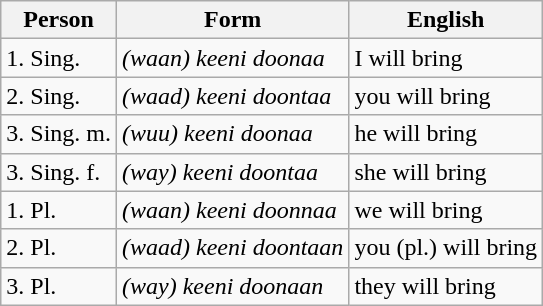<table class="wikitable">
<tr>
<th class="hintergrundfarbe6">Person</th>
<th class="hintergrundfarbe6">Form</th>
<th class="hintergrundfarbe6">English</th>
</tr>
<tr>
<td>1. Sing.</td>
<td><em>(waan) keeni doonaa</em></td>
<td>I will bring</td>
</tr>
<tr>
<td>2. Sing.</td>
<td><em>(waad) keeni doontaa</em></td>
<td>you will bring</td>
</tr>
<tr>
<td>3. Sing. m.</td>
<td><em>(wuu) keeni doonaa</em></td>
<td>he will bring</td>
</tr>
<tr>
<td>3. Sing. f.</td>
<td><em>(way) keeni doontaa</em></td>
<td>she will bring</td>
</tr>
<tr>
<td>1. Pl.</td>
<td><em>(waan) keeni doonnaa</em></td>
<td>we will bring</td>
</tr>
<tr>
<td>2. Pl.</td>
<td><em>(waad) keeni doontaan</em></td>
<td>you (pl.) will bring</td>
</tr>
<tr>
<td>3. Pl.</td>
<td><em>(way) keeni doonaan</em></td>
<td>they will bring</td>
</tr>
</table>
